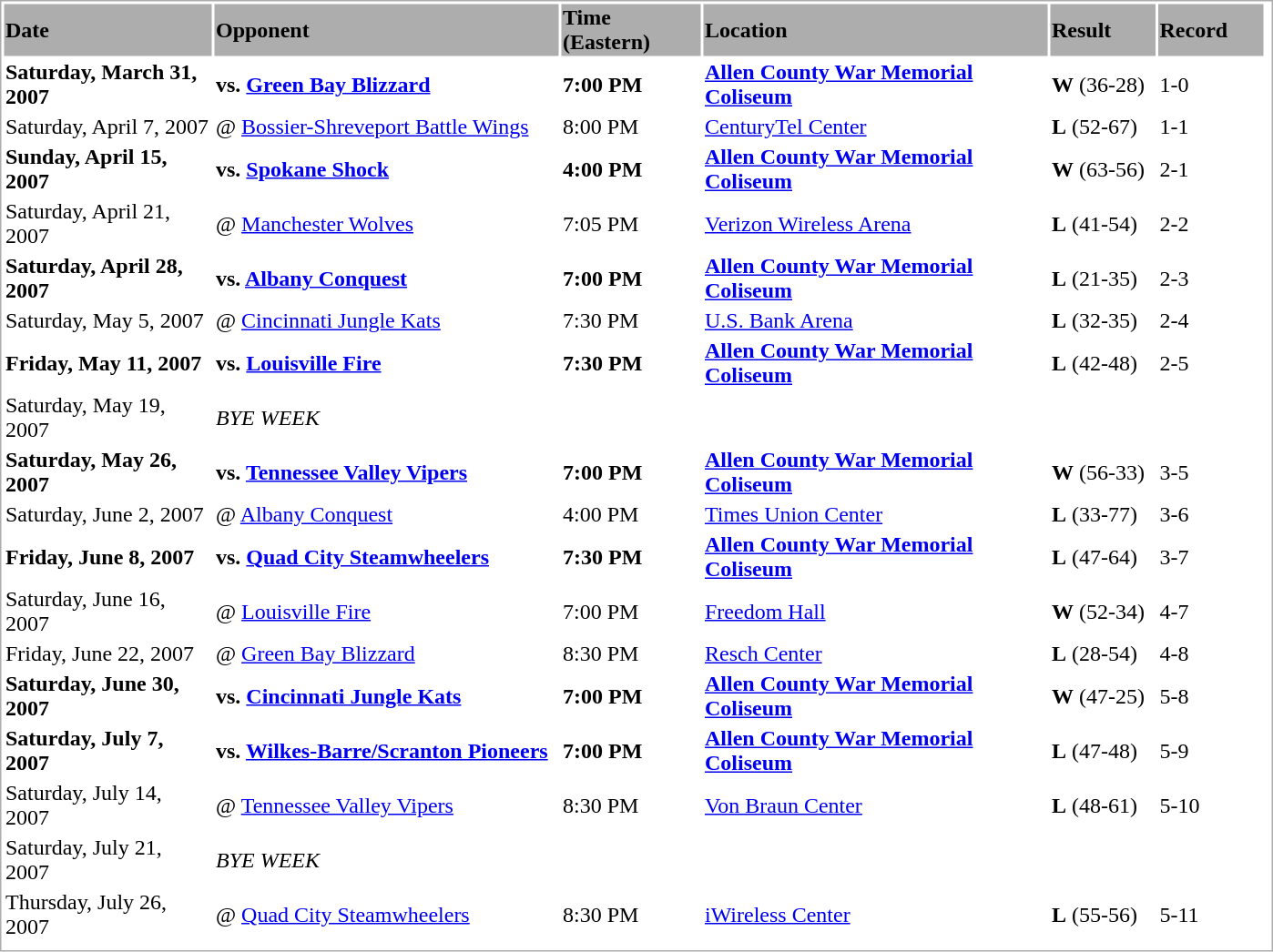<table style="border: 1px solid #ADADAD; margin-bottom: 10px; padding-bottom: 5px;">
<tr bgcolor=#ADADAD align=left>
<th width=150px>Date</th>
<th width=250px>Opponent</th>
<th width=100px>Time (Eastern)</th>
<th width=250px>Location</th>
<th width=75px>Result</th>
<th width=75px>Record</th>
</tr>
<tr>
<td><strong>Saturday, March 31, 2007</strong></td>
<td><strong>vs. <a href='#'>Green Bay Blizzard</a></strong></td>
<td><strong>7:00 PM</strong></td>
<td><strong><a href='#'>Allen County War Memorial Coliseum</a></strong></td>
<td><strong>W</strong> (36-28)</td>
<td>1-0</td>
</tr>
<tr>
<td>Saturday, April 7, 2007</td>
<td>@ <a href='#'>Bossier-Shreveport Battle Wings</a></td>
<td>8:00 PM</td>
<td><a href='#'>CenturyTel Center</a></td>
<td><strong>L</strong> (52-67)</td>
<td>1-1</td>
</tr>
<tr>
<td><strong>Sunday, April 15, 2007</strong></td>
<td><strong>vs. <a href='#'>Spokane Shock</a></strong></td>
<td><strong>4:00 PM</strong></td>
<td><strong><a href='#'>Allen County War Memorial Coliseum</a></strong></td>
<td><strong>W</strong> (63-56)</td>
<td>2-1</td>
</tr>
<tr>
<td>Saturday, April 21, 2007</td>
<td>@ <a href='#'>Manchester Wolves</a></td>
<td>7:05 PM</td>
<td><a href='#'>Verizon Wireless Arena</a></td>
<td><strong>L</strong> (41-54)</td>
<td>2-2</td>
</tr>
<tr>
<td><strong>Saturday, April 28, 2007</strong></td>
<td><strong>vs. <a href='#'>Albany Conquest</a></strong></td>
<td><strong>7:00 PM</strong></td>
<td><strong><a href='#'>Allen County War Memorial Coliseum</a></strong></td>
<td><strong>L</strong> (21-35)</td>
<td>2-3</td>
</tr>
<tr>
<td>Saturday, May 5, 2007</td>
<td>@ <a href='#'>Cincinnati Jungle Kats</a></td>
<td>7:30 PM</td>
<td><a href='#'>U.S. Bank Arena</a></td>
<td><strong>L</strong> (32-35)</td>
<td>2-4</td>
</tr>
<tr>
<td><strong>Friday, May 11, 2007</strong></td>
<td><strong>vs. <a href='#'>Louisville Fire</a></strong></td>
<td><strong>7:30 PM</strong></td>
<td><strong><a href='#'>Allen County War Memorial Coliseum</a></strong></td>
<td><strong>L</strong> (42-48)</td>
<td>2-5</td>
</tr>
<tr>
<td>Saturday, May 19, 2007</td>
<td><em>BYE WEEK</em></td>
</tr>
<tr>
<td><strong>Saturday, May 26, 2007</strong></td>
<td><strong>vs. <a href='#'>Tennessee Valley Vipers</a></strong></td>
<td><strong>7:00 PM</strong></td>
<td><strong><a href='#'>Allen County War Memorial Coliseum</a></strong></td>
<td><strong>W</strong> (56-33)</td>
<td>3-5</td>
</tr>
<tr>
<td>Saturday, June 2, 2007</td>
<td>@ <a href='#'>Albany Conquest</a></td>
<td>4:00 PM</td>
<td><a href='#'>Times Union Center</a></td>
<td><strong>L</strong> (33-77)</td>
<td>3-6</td>
<td></td>
</tr>
<tr>
<td><strong>Friday, June 8, 2007</strong></td>
<td><strong>vs. <a href='#'>Quad City Steamwheelers</a></strong></td>
<td><strong>7:30 PM</strong></td>
<td><strong><a href='#'>Allen County War Memorial Coliseum</a></strong></td>
<td><strong>L</strong> (47-64)</td>
<td>3-7</td>
</tr>
<tr>
<td>Saturday, June 16, 2007</td>
<td>@ <a href='#'>Louisville Fire</a></td>
<td>7:00 PM</td>
<td><a href='#'>Freedom Hall</a></td>
<td><strong>W</strong> (52-34)</td>
<td>4-7</td>
</tr>
<tr>
<td>Friday, June 22, 2007</td>
<td>@ <a href='#'>Green Bay Blizzard</a></td>
<td>8:30 PM</td>
<td><a href='#'>Resch Center</a></td>
<td><strong>L</strong> (28-54)</td>
<td>4-8</td>
</tr>
<tr>
<td><strong>Saturday, June 30, 2007</strong></td>
<td><strong>vs. <a href='#'>Cincinnati Jungle Kats</a></strong></td>
<td><strong>7:00 PM</strong></td>
<td><strong><a href='#'>Allen County War Memorial Coliseum</a></strong></td>
<td><strong>W</strong> (47-25)</td>
<td>5-8</td>
</tr>
<tr>
<td><strong>Saturday, July 7, 2007</strong></td>
<td><strong>vs. <a href='#'>Wilkes-Barre/Scranton Pioneers</a></strong></td>
<td><strong>7:00 PM</strong></td>
<td><strong><a href='#'>Allen County War Memorial Coliseum</a></strong></td>
<td><strong>L</strong> (47-48)</td>
<td>5-9</td>
</tr>
<tr>
<td>Saturday, July 14, 2007</td>
<td>@ <a href='#'>Tennessee Valley Vipers</a></td>
<td>8:30 PM</td>
<td><a href='#'>Von Braun Center</a></td>
<td><strong>L</strong> (48-61)</td>
<td>5-10</td>
</tr>
<tr>
<td>Saturday, July 21, 2007</td>
<td><em>BYE WEEK</em></td>
</tr>
<tr>
<td>Thursday, July 26, 2007</td>
<td>@ <a href='#'>Quad City Steamwheelers</a></td>
<td>8:30 PM</td>
<td><a href='#'>iWireless Center</a></td>
<td><strong>L</strong> (55-56)</td>
<td>5-11</td>
</tr>
</table>
